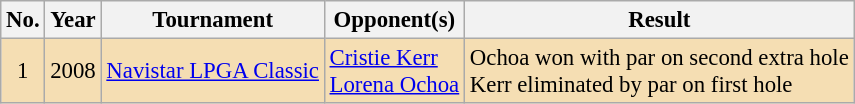<table class="wikitable" style="font-size:95%;">
<tr>
<th>No.</th>
<th>Year</th>
<th>Tournament</th>
<th>Opponent(s)</th>
<th>Result</th>
</tr>
<tr style="background:#F5DEB3;">
<td align=center>1</td>
<td>2008</td>
<td><a href='#'>Navistar LPGA Classic</a></td>
<td> <a href='#'>Cristie Kerr</a><br> <a href='#'>Lorena Ochoa</a></td>
<td>Ochoa won with par on second extra hole<br>Kerr eliminated by par on first hole</td>
</tr>
</table>
